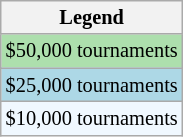<table class="wikitable" style="font-size:85%">
<tr>
<th>Legend</th>
</tr>
<tr style="background:#addfad;">
<td>$50,000 tournaments</td>
</tr>
<tr style="background:lightblue;">
<td>$25,000 tournaments</td>
</tr>
<tr style="background:#f0f8ff;">
<td>$10,000 tournaments</td>
</tr>
</table>
